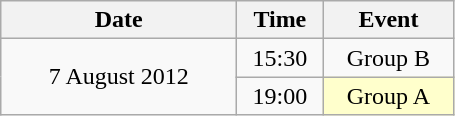<table class = "wikitable" style="text-align:center;">
<tr>
<th width=150>Date</th>
<th width=50>Time</th>
<th width=80>Event</th>
</tr>
<tr>
<td rowspan=2>7 August 2012</td>
<td>15:30</td>
<td>Group B</td>
</tr>
<tr>
<td>19:00</td>
<td bgcolor=ffffcc>Group A</td>
</tr>
</table>
